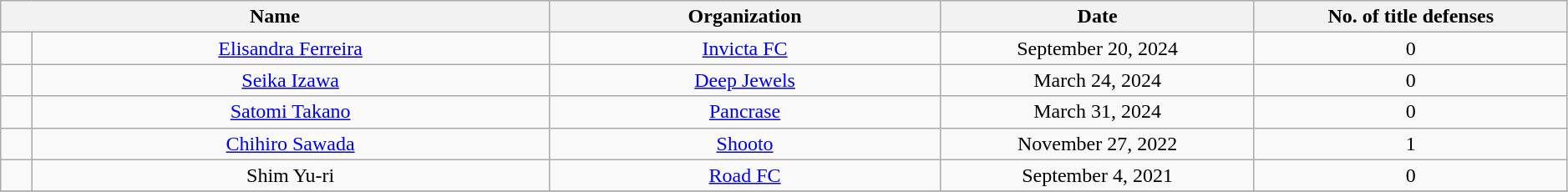<table class="wikitable" style="width:99%; text-align:center;">
<tr>
<th colspan="2" style="width:35%;">Name</th>
<th style="width:25%;">Organization</th>
<th width=20%>Date</th>
<th width=20%>No. of title defenses</th>
</tr>
<tr>
<td (fighter)><br></td>
<td><a href='#'>Elisandra Ferreira</a></td>
<td><a href='#'>Invicta FC</a></td>
<td>September 20, 2024</td>
<td>0</td>
</tr>
<tr>
<td (fighter)><br></td>
<td><a href='#'>Seika Izawa</a></td>
<td><a href='#'>Deep Jewels</a></td>
<td>March 24, 2024</td>
<td>0</td>
</tr>
<tr>
<td (fighter)><br></td>
<td><a href='#'>Satomi Takano</a></td>
<td><a href='#'>Pancrase</a></td>
<td>March 31, 2024</td>
<td>0</td>
</tr>
<tr>
<td (fighter)><br></td>
<td><a href='#'>Chihiro Sawada</a></td>
<td><a href='#'>Shooto</a></td>
<td>November 27, 2022</td>
<td>1</td>
</tr>
<tr>
<td (fighter)><br></td>
<td>Shim Yu-ri</td>
<td><a href='#'>Road FC</a></td>
<td>September 4, 2021</td>
<td>0</td>
</tr>
<tr>
</tr>
</table>
